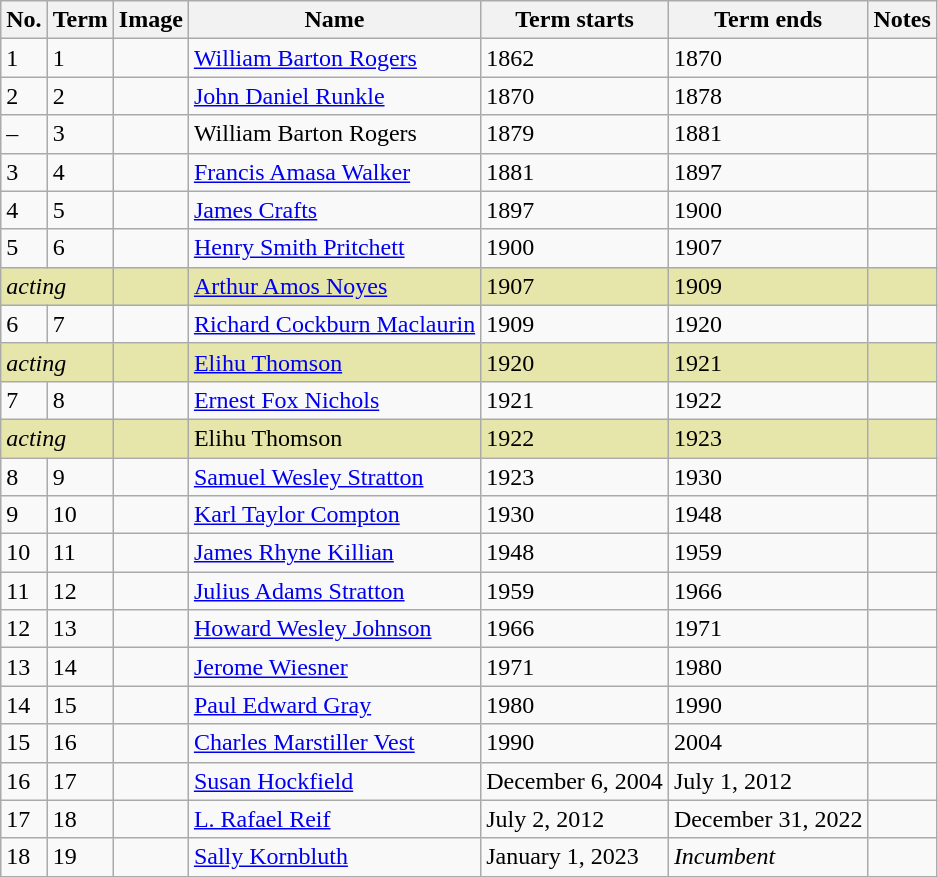<table class="wikitable">
<tr>
<th>No.</th>
<th>Term</th>
<th>Image</th>
<th>Name</th>
<th>Term starts</th>
<th>Term ends</th>
<th>Notes</th>
</tr>
<tr>
<td>1</td>
<td>1</td>
<td></td>
<td><a href='#'>William Barton Rogers</a></td>
<td>1862</td>
<td>1870</td>
<td></td>
</tr>
<tr>
<td>2</td>
<td>2</td>
<td></td>
<td><a href='#'>John Daniel Runkle</a></td>
<td>1870</td>
<td>1878</td>
<td></td>
</tr>
<tr>
<td>–</td>
<td>3</td>
<td></td>
<td>William Barton Rogers</td>
<td>1879</td>
<td>1881</td>
<td></td>
</tr>
<tr>
<td>3</td>
<td>4</td>
<td></td>
<td><a href='#'>Francis Amasa Walker</a></td>
<td>1881</td>
<td>1897</td>
<td></td>
</tr>
<tr>
<td>4</td>
<td>5</td>
<td></td>
<td><a href='#'>James Crafts</a></td>
<td>1897</td>
<td>1900</td>
<td></td>
</tr>
<tr>
<td>5</td>
<td>6</td>
<td></td>
<td><a href='#'>Henry Smith Pritchett</a></td>
<td>1900</td>
<td>1907</td>
</tr>
<tr bgcolor="#e6e6aa">
<td colspan="2"><em>acting</em></td>
<td></td>
<td><a href='#'>Arthur Amos Noyes</a></td>
<td>1907</td>
<td>1909</td>
<td></td>
</tr>
<tr>
<td>6</td>
<td>7</td>
<td></td>
<td><a href='#'>Richard Cockburn Maclaurin</a></td>
<td>1909</td>
<td>1920</td>
<td></td>
</tr>
<tr bgcolor="#e6e6aa">
<td colspan="2"><em>acting</em></td>
<td></td>
<td><a href='#'>Elihu Thomson</a></td>
<td>1920</td>
<td>1921</td>
<td></td>
</tr>
<tr>
<td>7</td>
<td>8</td>
<td></td>
<td><a href='#'>Ernest Fox Nichols</a></td>
<td>1921</td>
<td>1922</td>
<td></td>
</tr>
<tr bgcolor="#e6e6aa">
<td colspan="2"><em>acting</em></td>
<td></td>
<td>Elihu Thomson</td>
<td>1922</td>
<td>1923</td>
<td></td>
</tr>
<tr>
<td>8</td>
<td>9</td>
<td></td>
<td><a href='#'>Samuel Wesley Stratton</a></td>
<td>1923</td>
<td>1930</td>
<td></td>
</tr>
<tr>
<td>9</td>
<td>10</td>
<td></td>
<td><a href='#'>Karl Taylor Compton</a></td>
<td>1930</td>
<td>1948</td>
<td></td>
</tr>
<tr>
<td>10</td>
<td>11</td>
<td></td>
<td><a href='#'>James Rhyne Killian</a></td>
<td>1948</td>
<td>1959</td>
<td></td>
</tr>
<tr>
<td>11</td>
<td>12</td>
<td></td>
<td><a href='#'>Julius Adams Stratton</a></td>
<td>1959</td>
<td>1966</td>
<td></td>
</tr>
<tr>
<td>12</td>
<td>13</td>
<td></td>
<td><a href='#'>Howard Wesley Johnson</a></td>
<td>1966</td>
<td>1971</td>
<td></td>
</tr>
<tr>
<td>13</td>
<td>14</td>
<td></td>
<td><a href='#'>Jerome Wiesner</a></td>
<td>1971</td>
<td>1980</td>
<td></td>
</tr>
<tr>
<td>14</td>
<td>15</td>
<td></td>
<td><a href='#'>Paul Edward Gray</a></td>
<td>1980</td>
<td>1990</td>
<td></td>
</tr>
<tr>
<td>15</td>
<td>16</td>
<td></td>
<td><a href='#'>Charles Marstiller Vest</a></td>
<td>1990</td>
<td>2004</td>
<td></td>
</tr>
<tr>
<td>16</td>
<td>17</td>
<td></td>
<td><a href='#'>Susan Hockfield</a></td>
<td>December 6, 2004</td>
<td>July 1, 2012</td>
<td></td>
</tr>
<tr>
<td>17</td>
<td>18</td>
<td></td>
<td><a href='#'>L. Rafael Reif</a></td>
<td>July 2, 2012</td>
<td>December 31, 2022</td>
<td></td>
</tr>
<tr>
<td>18</td>
<td>19</td>
<td></td>
<td><a href='#'>Sally Kornbluth</a></td>
<td>January 1, 2023</td>
<td><em>Incumbent</em></td>
<td></td>
</tr>
</table>
